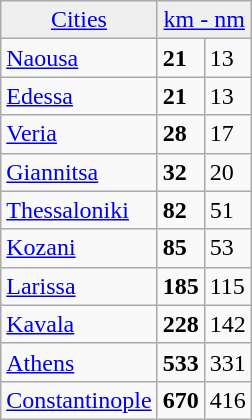<table class="wikitable">
<tr>
<td color:  style="background:#efefef; text-align:center; height:11px;"><a href='#'>Cities</a></td>
<td color: colspan="2" style="background:#efefef; text-align:center; height:11px;"><a href='#'>km - nm</a></td>
</tr>
<tr>
<td><a href='#'>Naousa</a></td>
<td><strong>21</strong></td>
<td>13</td>
</tr>
<tr>
<td><a href='#'>Edessa</a></td>
<td><strong>21</strong></td>
<td>13</td>
</tr>
<tr>
<td><a href='#'>Veria</a></td>
<td><strong>28</strong></td>
<td>17</td>
</tr>
<tr>
<td><a href='#'>Giannitsa</a></td>
<td><strong>32</strong></td>
<td>20</td>
</tr>
<tr>
<td><a href='#'>Thessaloniki</a></td>
<td><strong>82</strong></td>
<td>51</td>
</tr>
<tr>
<td><a href='#'>Kozani</a></td>
<td><strong>85</strong></td>
<td>53</td>
</tr>
<tr>
<td><a href='#'>Larissa</a></td>
<td><strong>185</strong></td>
<td>115</td>
</tr>
<tr>
<td><a href='#'>Kavala</a></td>
<td><strong>228</strong></td>
<td>142</td>
</tr>
<tr>
<td><a href='#'>Athens</a></td>
<td><strong>533</strong></td>
<td>331</td>
</tr>
<tr>
<td><a href='#'>Constantinople</a></td>
<td><strong>670</strong></td>
<td>416</td>
</tr>
</table>
